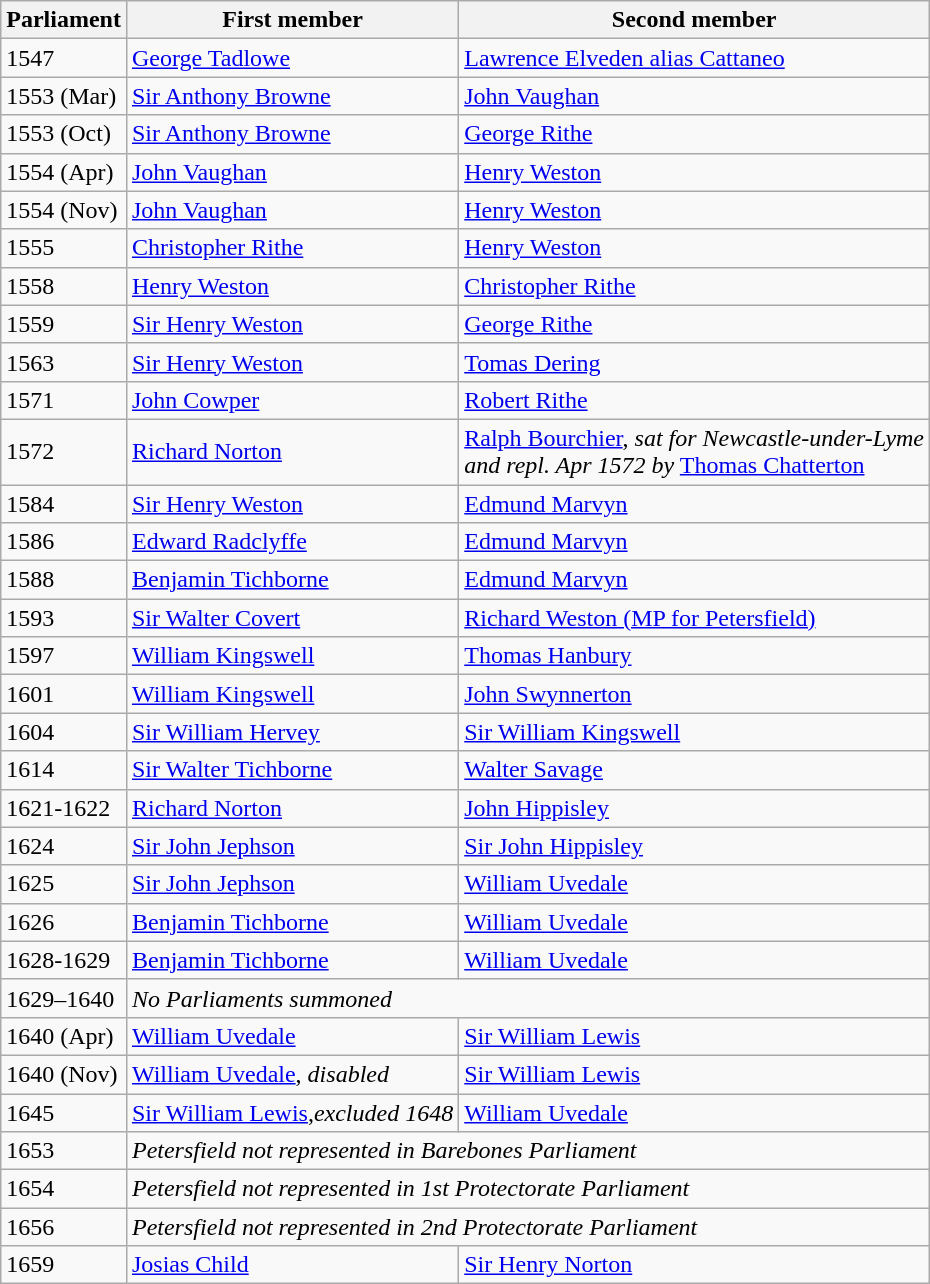<table class="wikitable">
<tr>
<th>Parliament</th>
<th>First member</th>
<th>Second member</th>
</tr>
<tr>
<td>1547</td>
<td><a href='#'>George Tadlowe</a></td>
<td><a href='#'>Lawrence Elveden alias Cattaneo</a></td>
</tr>
<tr>
<td>1553 (Mar)</td>
<td><a href='#'>Sir Anthony Browne</a></td>
<td><a href='#'>John Vaughan</a></td>
</tr>
<tr>
<td>1553 (Oct)</td>
<td><a href='#'>Sir Anthony Browne</a></td>
<td><a href='#'>George Rithe</a></td>
</tr>
<tr>
<td>1554 (Apr)</td>
<td><a href='#'>John Vaughan</a></td>
<td><a href='#'>Henry Weston</a></td>
</tr>
<tr>
<td>1554 (Nov)</td>
<td><a href='#'>John Vaughan</a></td>
<td><a href='#'>Henry Weston</a></td>
</tr>
<tr>
<td>1555</td>
<td><a href='#'>Christopher Rithe</a></td>
<td><a href='#'>Henry Weston</a></td>
</tr>
<tr>
<td>1558</td>
<td><a href='#'>Henry Weston</a></td>
<td><a href='#'>Christopher Rithe</a></td>
</tr>
<tr>
<td>1559</td>
<td><a href='#'>Sir Henry Weston</a></td>
<td><a href='#'>George Rithe</a></td>
</tr>
<tr>
<td>1563</td>
<td><a href='#'>Sir Henry Weston</a></td>
<td><a href='#'>Tomas Dering</a></td>
</tr>
<tr>
<td>1571</td>
<td><a href='#'>John Cowper</a></td>
<td><a href='#'>Robert Rithe</a></td>
</tr>
<tr>
<td>1572</td>
<td><a href='#'>Richard Norton</a></td>
<td><a href='#'>Ralph Bourchier</a>, <em>sat for Newcastle-under-Lyme <br> and repl. Apr 1572 by</em> <a href='#'>Thomas Chatterton</a></td>
</tr>
<tr>
<td>1584</td>
<td><a href='#'>Sir Henry Weston</a></td>
<td><a href='#'>Edmund Marvyn</a></td>
</tr>
<tr>
<td>1586</td>
<td><a href='#'>Edward Radclyffe</a></td>
<td><a href='#'>Edmund Marvyn</a></td>
</tr>
<tr>
<td>1588</td>
<td><a href='#'>Benjamin Tichborne</a></td>
<td><a href='#'>Edmund Marvyn</a></td>
</tr>
<tr>
<td>1593</td>
<td><a href='#'>Sir Walter Covert</a></td>
<td><a href='#'>Richard Weston (MP for Petersfield)</a></td>
</tr>
<tr>
<td>1597</td>
<td><a href='#'>William Kingswell</a></td>
<td><a href='#'>Thomas Hanbury</a></td>
</tr>
<tr>
<td>1601</td>
<td><a href='#'>William Kingswell</a></td>
<td><a href='#'>John Swynnerton</a></td>
</tr>
<tr>
<td>1604</td>
<td><a href='#'>Sir William Hervey</a></td>
<td><a href='#'>Sir William Kingswell</a></td>
</tr>
<tr>
<td>1614</td>
<td><a href='#'>Sir Walter Tichborne</a></td>
<td><a href='#'>Walter Savage</a></td>
</tr>
<tr>
<td>1621-1622</td>
<td><a href='#'>Richard Norton</a></td>
<td><a href='#'>John Hippisley</a></td>
</tr>
<tr>
<td>1624</td>
<td><a href='#'>Sir John Jephson</a></td>
<td><a href='#'>Sir John Hippisley</a></td>
</tr>
<tr>
<td>1625</td>
<td><a href='#'>Sir John Jephson</a></td>
<td><a href='#'>William Uvedale</a></td>
</tr>
<tr>
<td>1626</td>
<td><a href='#'>Benjamin Tichborne</a></td>
<td><a href='#'>William Uvedale</a></td>
</tr>
<tr>
<td>1628-1629</td>
<td><a href='#'>Benjamin Tichborne</a></td>
<td><a href='#'>William Uvedale</a></td>
</tr>
<tr>
<td>1629–1640</td>
<td colspan = "2"><em>No Parliaments summoned</em></td>
</tr>
<tr>
<td>1640 (Apr)</td>
<td><a href='#'>William Uvedale</a></td>
<td><a href='#'>Sir William Lewis</a></td>
</tr>
<tr>
<td>1640 (Nov)</td>
<td><a href='#'>William Uvedale</a>, <em>disabled</em></td>
<td><a href='#'>Sir William Lewis</a></td>
</tr>
<tr>
<td>1645</td>
<td><a href='#'>Sir William Lewis</a>,<em>excluded 1648</em></td>
<td><a href='#'>William Uvedale</a></td>
</tr>
<tr>
<td>1653</td>
<td colspan = "2"><em>Petersfield not represented in Barebones Parliament</em></td>
</tr>
<tr>
<td>1654</td>
<td colspan = "2"><em>Petersfield not represented in 1st Protectorate Parliament</em></td>
</tr>
<tr>
<td>1656</td>
<td colspan = "2"><em>Petersfield not represented in 2nd Protectorate Parliament</em></td>
</tr>
<tr>
<td>1659</td>
<td><a href='#'>Josias Child</a></td>
<td><a href='#'>Sir Henry Norton</a></td>
</tr>
</table>
